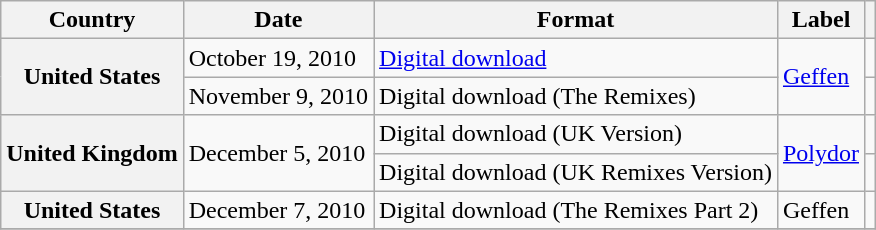<table class="wikitable plainrowheaders">
<tr>
<th scope="col">Country</th>
<th scope="col">Date</th>
<th scope="col">Format</th>
<th scope="col">Label</th>
<th scope="col"></th>
</tr>
<tr>
<th scope="row" rowspan="2">United States</th>
<td>October 19, 2010</td>
<td><a href='#'>Digital download</a></td>
<td rowspan="2"><a href='#'>Geffen</a></td>
<td></td>
</tr>
<tr>
<td>November 9, 2010</td>
<td>Digital download (The Remixes)</td>
<td></td>
</tr>
<tr>
<th scope="row" rowspan="2">United Kingdom</th>
<td rowspan="2">December 5, 2010</td>
<td>Digital download (UK Version)</td>
<td rowspan="2"><a href='#'>Polydor</a></td>
<td></td>
</tr>
<tr>
<td>Digital download (UK Remixes Version)</td>
<td></td>
</tr>
<tr>
<th scope="row">United States</th>
<td>December 7, 2010</td>
<td>Digital download (The Remixes Part 2)</td>
<td>Geffen</td>
<td></td>
</tr>
<tr>
</tr>
</table>
